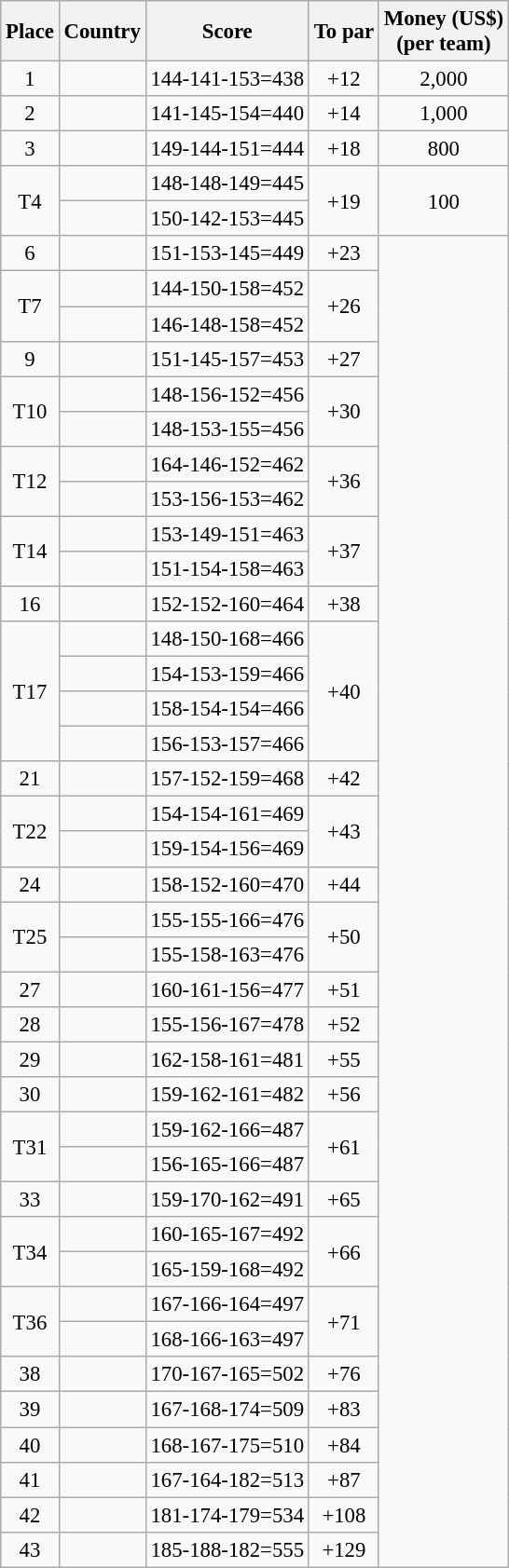<table class="wikitable" style="font-size:95%;">
<tr>
<th>Place</th>
<th>Country</th>
<th>Score</th>
<th>To par</th>
<th>Money (US$)<br>(per team)</th>
</tr>
<tr>
<td align=center>1</td>
<td></td>
<td>144-141-153=438</td>
<td align=center>+12</td>
<td align=center>2,000</td>
</tr>
<tr>
<td align=center>2</td>
<td></td>
<td>141-145-154=440</td>
<td align=center>+14</td>
<td align=center>1,000</td>
</tr>
<tr>
<td align=center>3</td>
<td></td>
<td>149-144-151=444</td>
<td align=center>+18</td>
<td align=center>800</td>
</tr>
<tr>
<td rowspan=2 align=center>T4</td>
<td></td>
<td>148-148-149=445</td>
<td rowspan=2 align=center>+19</td>
<td rowspan=2 align=center>100</td>
</tr>
<tr>
<td></td>
<td>150-142-153=445</td>
</tr>
<tr>
<td align=center>6</td>
<td></td>
<td>151-153-145=449</td>
<td align=center>+23</td>
<td rowspan=38></td>
</tr>
<tr>
<td rowspan=2 align=center>T7</td>
<td></td>
<td>144-150-158=452</td>
<td rowspan=2 align=center>+26</td>
</tr>
<tr>
<td></td>
<td>146-148-158=452</td>
</tr>
<tr>
<td align=center>9</td>
<td></td>
<td>151-145-157=453</td>
<td align=center>+27</td>
</tr>
<tr>
<td rowspan=2 align=center>T10</td>
<td></td>
<td>148-156-152=456</td>
<td rowspan=2 align=center>+30</td>
</tr>
<tr>
<td></td>
<td>148-153-155=456</td>
</tr>
<tr>
<td rowspan=2 align=center>T12</td>
<td></td>
<td>164-146-152=462</td>
<td rowspan=2 align=center>+36</td>
</tr>
<tr>
<td></td>
<td>153-156-153=462</td>
</tr>
<tr>
<td rowspan=2 align=center>T14</td>
<td></td>
<td>153-149-151=463</td>
<td rowspan=2 align=center>+37</td>
</tr>
<tr>
<td></td>
<td>151-154-158=463</td>
</tr>
<tr>
<td align=center>16</td>
<td></td>
<td>152-152-160=464</td>
<td align=center>+38</td>
</tr>
<tr>
<td rowspan=4 align=center>T17</td>
<td></td>
<td>148-150-168=466</td>
<td rowspan=4 align=center>+40</td>
</tr>
<tr>
<td></td>
<td>154-153-159=466</td>
</tr>
<tr>
<td></td>
<td>158-154-154=466</td>
</tr>
<tr>
<td></td>
<td>156-153-157=466</td>
</tr>
<tr>
<td align=center>21</td>
<td></td>
<td>157-152-159=468</td>
<td align=center>+42</td>
</tr>
<tr>
<td rowspan=2 align=center>T22</td>
<td></td>
<td>154-154-161=469</td>
<td rowspan=2 align=center>+43</td>
</tr>
<tr>
<td></td>
<td>159-154-156=469</td>
</tr>
<tr>
<td align=center>24</td>
<td></td>
<td>158-152-160=470</td>
<td align=center>+44</td>
</tr>
<tr>
<td rowspan=2 align=center>T25</td>
<td></td>
<td>155-155-166=476</td>
<td rowspan=2 align=center>+50</td>
</tr>
<tr>
<td></td>
<td>155-158-163=476</td>
</tr>
<tr>
<td align=center>27</td>
<td></td>
<td>160-161-156=477</td>
<td align=center>+51</td>
</tr>
<tr>
<td align=center>28</td>
<td></td>
<td>155-156-167=478</td>
<td align=center>+52</td>
</tr>
<tr>
<td align=center>29</td>
<td></td>
<td>162-158-161=481</td>
<td align=center>+55</td>
</tr>
<tr>
<td align=center>30</td>
<td></td>
<td>159-162-161=482</td>
<td align=center>+56</td>
</tr>
<tr>
<td rowspan=2 align=center>T31</td>
<td></td>
<td>159-162-166=487</td>
<td rowspan=2 align=center>+61</td>
</tr>
<tr>
<td></td>
<td>156-165-166=487</td>
</tr>
<tr>
<td align=center>33</td>
<td></td>
<td>159-170-162=491</td>
<td align=center>+65</td>
</tr>
<tr>
<td rowspan=2 align=center>T34</td>
<td></td>
<td>160-165-167=492</td>
<td rowspan=2 align=center>+66</td>
</tr>
<tr>
<td></td>
<td>165-159-168=492</td>
</tr>
<tr>
<td rowspan=2 align=center>T36</td>
<td></td>
<td>167-166-164=497</td>
<td rowspan=2 align=center>+71</td>
</tr>
<tr>
<td></td>
<td>168-166-163=497</td>
</tr>
<tr>
<td align=center>38</td>
<td></td>
<td>170-167-165=502</td>
<td align=center>+76</td>
</tr>
<tr>
<td align=center>39</td>
<td></td>
<td>167-168-174=509</td>
<td align=center>+83</td>
</tr>
<tr>
<td align=center>40</td>
<td></td>
<td>168-167-175=510</td>
<td align=center>+84</td>
</tr>
<tr>
<td align=center>41</td>
<td></td>
<td>167-164-182=513</td>
<td align=center>+87</td>
</tr>
<tr>
<td align=center>42</td>
<td></td>
<td>181-174-179=534</td>
<td align=center>+108</td>
</tr>
<tr>
<td align=center>43</td>
<td></td>
<td>185-188-182=555</td>
<td align=center>+129</td>
</tr>
</table>
